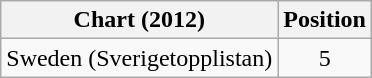<table class="wikitable">
<tr>
<th>Chart (2012)</th>
<th>Position</th>
</tr>
<tr>
<td>Sweden (Sverigetopplistan)</td>
<td align="center">5</td>
</tr>
</table>
